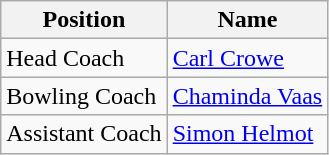<table class="wikitable">
<tr>
<th>Position</th>
<th>Name</th>
</tr>
<tr>
<td>Head Coach</td>
<td><a href='#'>Carl Crowe</a></td>
</tr>
<tr>
<td>Bowling Coach</td>
<td><a href='#'>Chaminda Vaas</a></td>
</tr>
<tr>
<td>Assistant Coach</td>
<td><a href='#'>Simon Helmot</a></td>
</tr>
</table>
